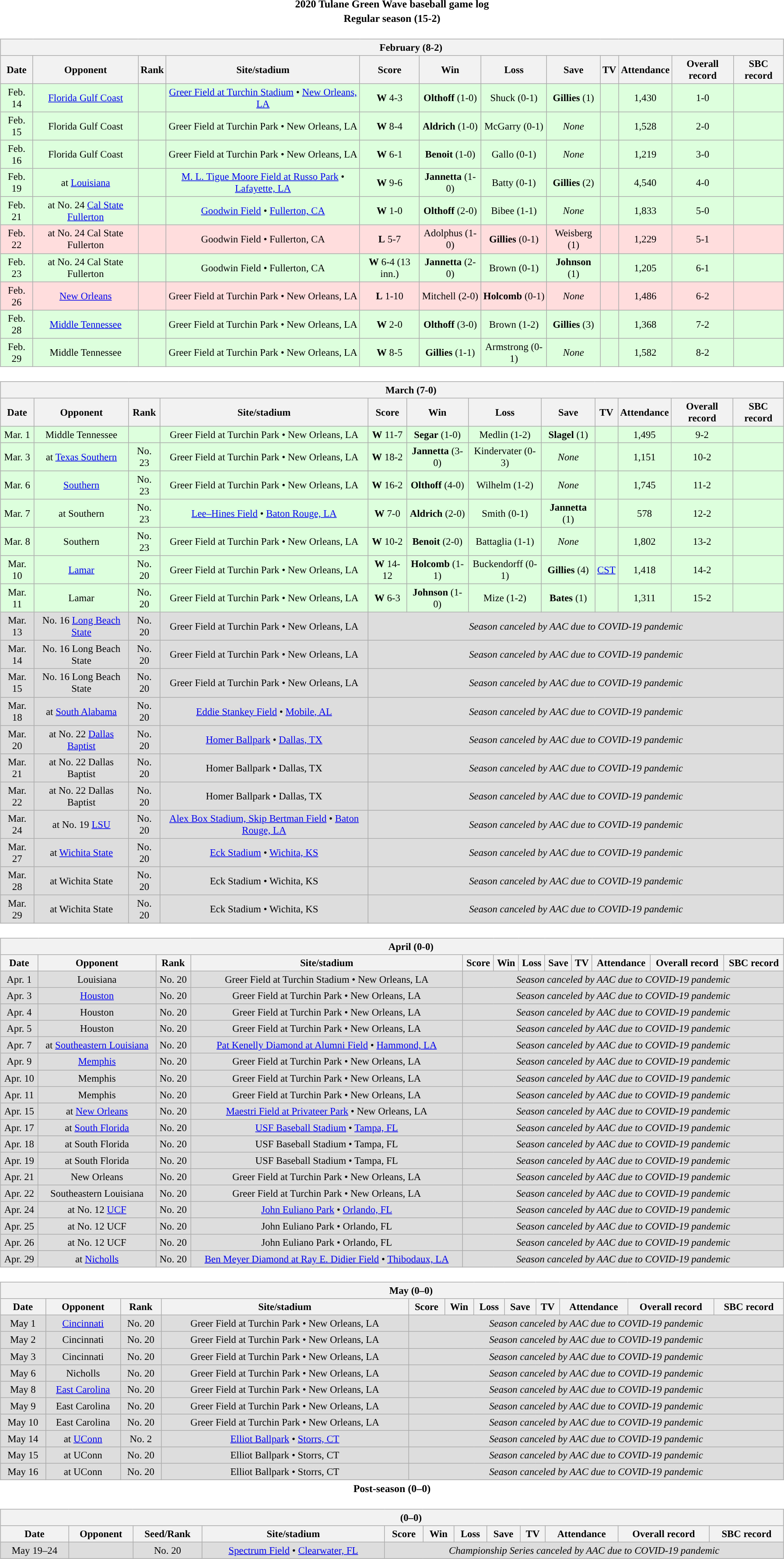<table class="toccolours" width=95% style="clear:both; margin:1.5em auto; text-align:center;">
<tr>
<th colspan=2>2020 Tulane Green Wave baseball game log</th>
</tr>
<tr>
<th colspan=2>Regular season (15-2)</th>
</tr>
<tr valign="top">
<td><br><table class="wikitable collapsible" style="margin:auto; width:100%; text-align:center; font-size:95%">
<tr>
<th colspan=12 style="padding-left:4em;">February (8-2)</th>
</tr>
<tr>
<th>Date</th>
<th>Opponent</th>
<th>Rank</th>
<th>Site/stadium</th>
<th>Score</th>
<th>Win</th>
<th>Loss</th>
<th>Save</th>
<th>TV</th>
<th>Attendance</th>
<th>Overall record</th>
<th>SBC record</th>
</tr>
<tr align="center" bgcolor=#ddffdd>
<td>Feb. 14</td>
<td><a href='#'>Florida Gulf Coast</a></td>
<td></td>
<td><a href='#'>Greer Field at Turchin Stadium</a> • <a href='#'>New Orleans, LA</a></td>
<td><strong>W</strong> 4-3</td>
<td><strong>Olthoff</strong> (1-0)</td>
<td>Shuck (0-1)</td>
<td><strong>Gillies</strong> (1)</td>
<td></td>
<td>1,430</td>
<td>1-0</td>
<td></td>
</tr>
<tr align="center" bgcolor=#ddffdd>
<td>Feb. 15</td>
<td>Florida Gulf Coast</td>
<td></td>
<td>Greer Field at Turchin Park • New Orleans, LA</td>
<td><strong>W</strong> 8-4</td>
<td><strong>Aldrich</strong> (1-0)</td>
<td>McGarry (0-1)</td>
<td><em>None</em></td>
<td></td>
<td>1,528</td>
<td>2-0</td>
<td></td>
</tr>
<tr align="center" bgcolor=#ddffdd>
<td>Feb. 16</td>
<td>Florida Gulf Coast</td>
<td></td>
<td>Greer Field at Turchin Park • New Orleans, LA</td>
<td><strong>W</strong> 6-1</td>
<td><strong>Benoit</strong> (1-0)</td>
<td>Gallo (0-1)</td>
<td><em>None</em></td>
<td></td>
<td>1,219</td>
<td>3-0</td>
<td></td>
</tr>
<tr align="center" bgcolor=#ddffdd>
<td>Feb. 19</td>
<td>at <a href='#'>Louisiana</a></td>
<td></td>
<td><a href='#'>M. L. Tigue Moore Field at Russo Park</a> • <a href='#'>Lafayette, LA</a></td>
<td><strong>W</strong> 9-6</td>
<td><strong>Jannetta</strong> (1-0)</td>
<td>Batty (0-1)</td>
<td><strong>Gillies</strong> (2)</td>
<td></td>
<td>4,540</td>
<td>4-0</td>
<td></td>
</tr>
<tr align="center" bgcolor=#ddffdd>
<td>Feb. 21</td>
<td>at No. 24 <a href='#'>Cal State Fullerton</a></td>
<td></td>
<td><a href='#'>Goodwin Field</a> • <a href='#'>Fullerton, CA</a></td>
<td><strong>W</strong> 1-0</td>
<td><strong>Olthoff</strong> (2-0)</td>
<td>Bibee (1-1)</td>
<td><em>None</em></td>
<td></td>
<td>1,833</td>
<td>5-0</td>
<td></td>
</tr>
<tr align="center" bgcolor=#ffdddd>
<td>Feb. 22</td>
<td>at No. 24 Cal State Fullerton</td>
<td></td>
<td>Goodwin Field • Fullerton, CA</td>
<td><strong>L</strong> 5-7</td>
<td>Adolphus (1-0)</td>
<td><strong>Gillies</strong> (0-1)</td>
<td>Weisberg (1)</td>
<td></td>
<td>1,229</td>
<td>5-1</td>
<td></td>
</tr>
<tr align="center" bgcolor=#ddffdd>
<td>Feb. 23</td>
<td>at No. 24 Cal State Fullerton</td>
<td></td>
<td>Goodwin Field • Fullerton, CA</td>
<td><strong>W</strong> 6-4 (13 inn.)</td>
<td><strong>Jannetta</strong> (2-0)</td>
<td>Brown (0-1)</td>
<td><strong>Johnson</strong> (1)</td>
<td></td>
<td>1,205</td>
<td>6-1</td>
<td></td>
</tr>
<tr align="center" bgcolor=#ffdddd>
<td>Feb. 26</td>
<td><a href='#'>New Orleans</a></td>
<td></td>
<td>Greer Field at Turchin Park • New Orleans, LA</td>
<td><strong>L</strong> 1-10</td>
<td>Mitchell (2-0)</td>
<td><strong>Holcomb</strong> (0-1)</td>
<td><em>None</em></td>
<td></td>
<td>1,486</td>
<td>6-2</td>
<td></td>
</tr>
<tr align="center" bgcolor=#ddffdd>
<td>Feb. 28</td>
<td><a href='#'>Middle Tennessee</a></td>
<td></td>
<td>Greer Field at Turchin Park • New Orleans, LA</td>
<td><strong>W</strong> 2-0</td>
<td><strong>Olthoff</strong> (3-0)</td>
<td>Brown (1-2)</td>
<td><strong>Gillies</strong> (3)</td>
<td></td>
<td>1,368</td>
<td>7-2</td>
<td></td>
</tr>
<tr align="center" bgcolor=#ddffdd>
<td>Feb. 29</td>
<td>Middle Tennessee</td>
<td></td>
<td>Greer Field at Turchin Park • New Orleans, LA</td>
<td><strong>W</strong> 8-5</td>
<td><strong>Gillies</strong> (1-1)</td>
<td>Armstrong (0-1)</td>
<td><em>None</em></td>
<td></td>
<td>1,582</td>
<td>8-2</td>
<td></td>
</tr>
</table>
</td>
</tr>
<tr>
<td><br><table class="wikitable collapsible " style="margin:auto; width:100%; text-align:center; font-size:95%">
<tr>
<th colspan=12 style="padding-left:4em;">March (7-0)</th>
</tr>
<tr>
<th>Date</th>
<th>Opponent</th>
<th>Rank</th>
<th>Site/stadium</th>
<th>Score</th>
<th>Win</th>
<th>Loss</th>
<th>Save</th>
<th>TV</th>
<th>Attendance</th>
<th>Overall record</th>
<th>SBC record</th>
</tr>
<tr align="center" bgcolor=#ddffdd>
<td>Mar. 1</td>
<td>Middle Tennessee</td>
<td></td>
<td>Greer Field at Turchin Park • New Orleans, LA</td>
<td><strong>W</strong> 11-7</td>
<td><strong>Segar</strong> (1-0)</td>
<td>Medlin (1-2)</td>
<td><strong>Slagel</strong> (1)</td>
<td></td>
<td>1,495</td>
<td>9-2</td>
<td></td>
</tr>
<tr align="center" bgcolor=#ddffdd>
<td>Mar. 3</td>
<td>at <a href='#'>Texas Southern</a></td>
<td>No. 23</td>
<td>Greer Field at Turchin Park • New Orleans, LA</td>
<td><strong>W</strong> 18-2</td>
<td><strong>Jannetta</strong> (3-0)</td>
<td>Kindervater (0-3)</td>
<td><em>None</em></td>
<td></td>
<td>1,151</td>
<td>10-2</td>
<td></td>
</tr>
<tr align="center" bgcolor=#ddffdd>
<td>Mar. 6</td>
<td><a href='#'>Southern</a></td>
<td>No. 23</td>
<td>Greer Field at Turchin Park • New Orleans, LA</td>
<td><strong>W</strong> 16-2</td>
<td><strong>Olthoff</strong> (4-0)</td>
<td>Wilhelm (1-2)</td>
<td><em>None</em></td>
<td></td>
<td>1,745</td>
<td>11-2</td>
<td></td>
</tr>
<tr align="center" bgcolor=#ddffdd>
<td>Mar. 7</td>
<td>at Southern</td>
<td>No. 23</td>
<td><a href='#'>Lee–Hines Field</a> • <a href='#'>Baton Rouge, LA</a></td>
<td><strong>W</strong> 7-0</td>
<td><strong>Aldrich</strong> (2-0)</td>
<td>Smith (0-1)</td>
<td><strong>Jannetta</strong> (1)</td>
<td></td>
<td>578</td>
<td>12-2</td>
<td></td>
</tr>
<tr align="center" bgcolor=#ddffdd>
<td>Mar. 8</td>
<td>Southern</td>
<td>No. 23</td>
<td>Greer Field at Turchin Park • New Orleans, LA</td>
<td><strong>W</strong> 10-2</td>
<td><strong>Benoit</strong> (2-0)</td>
<td>Battaglia (1-1)</td>
<td><em>None </em></td>
<td></td>
<td>1,802</td>
<td>13-2</td>
<td></td>
</tr>
<tr align="center" bgcolor=#ddffdd>
<td>Mar. 10</td>
<td><a href='#'>Lamar</a></td>
<td>No. 20</td>
<td>Greer Field at Turchin Park • New Orleans, LA</td>
<td><strong>W</strong> 14-12</td>
<td><strong>Holcomb</strong> (1-1)</td>
<td>Buckendorff (0-1)</td>
<td><strong>Gillies</strong> (4)</td>
<td><a href='#'>CST</a></td>
<td>1,418</td>
<td>14-2</td>
<td></td>
</tr>
<tr align="center" bgcolor=#ddffdd>
<td>Mar. 11</td>
<td>Lamar</td>
<td>No. 20</td>
<td>Greer Field at Turchin Park • New Orleans, LA</td>
<td><strong>W</strong> 6-3</td>
<td><strong>Johnson</strong> (1-0)</td>
<td>Mize (1-2)</td>
<td><strong>Bates</strong> (1)</td>
<td></td>
<td>1,311</td>
<td>15-2</td>
<td></td>
</tr>
<tr align="center" bgcolor=#dddddd>
<td>Mar. 13</td>
<td>No. 16 <a href='#'>Long Beach State</a></td>
<td>No. 20</td>
<td>Greer Field at Turchin Park • New Orleans, LA</td>
<td colspan=8><em>Season canceled by AAC due to COVID-19 pandemic</em></td>
</tr>
<tr align="center" bgcolor=#dddddd>
<td>Mar. 14</td>
<td>No. 16 Long Beach State</td>
<td>No. 20</td>
<td>Greer Field at Turchin Park • New Orleans, LA</td>
<td colspan=8><em>Season canceled by AAC due to COVID-19 pandemic</em></td>
</tr>
<tr align="center" bgcolor=#dddddd>
<td>Mar. 15</td>
<td>No. 16 Long Beach State</td>
<td>No. 20</td>
<td>Greer Field at Turchin Park • New Orleans, LA</td>
<td colspan=8><em>Season canceled by AAC due to COVID-19 pandemic</em></td>
</tr>
<tr align="center" bgcolor=#dddddd>
<td>Mar. 18</td>
<td>at <a href='#'>South Alabama</a></td>
<td>No. 20</td>
<td><a href='#'>Eddie Stankey Field</a> • <a href='#'>Mobile, AL</a></td>
<td colspan=8><em>Season canceled by AAC due to COVID-19 pandemic</em></td>
</tr>
<tr align="center" bgcolor=#dddddd>
<td>Mar. 20</td>
<td>at No. 22 <a href='#'>Dallas Baptist</a></td>
<td>No. 20</td>
<td><a href='#'>Homer Ballpark</a> • <a href='#'>Dallas, TX</a></td>
<td colspan=8><em>Season canceled by AAC due to COVID-19 pandemic</em></td>
</tr>
<tr align="center" bgcolor=#dddddd>
<td>Mar. 21</td>
<td>at No. 22 Dallas Baptist</td>
<td>No. 20</td>
<td>Homer Ballpark • Dallas, TX</td>
<td colspan=8><em>Season canceled by AAC due to COVID-19 pandemic</em></td>
</tr>
<tr align="center" bgcolor=#dddddd>
<td>Mar. 22</td>
<td>at No. 22 Dallas Baptist</td>
<td>No. 20</td>
<td>Homer Ballpark • Dallas, TX</td>
<td colspan=8><em>Season canceled by AAC due to COVID-19 pandemic</em></td>
</tr>
<tr align="center" bgcolor=#dddddd>
<td>Mar. 24</td>
<td>at No. 19 <a href='#'>LSU</a></td>
<td>No. 20</td>
<td><a href='#'>Alex Box Stadium, Skip Bertman Field</a> • <a href='#'>Baton Rouge, LA</a></td>
<td colspan=8><em>Season canceled by AAC due to COVID-19 pandemic</em></td>
</tr>
<tr align="center" bgcolor=#dddddd>
<td>Mar. 27</td>
<td>at <a href='#'>Wichita State</a></td>
<td>No. 20</td>
<td><a href='#'>Eck Stadium</a> • <a href='#'>Wichita, KS</a></td>
<td colspan=8><em>Season canceled by AAC due to COVID-19 pandemic</em></td>
</tr>
<tr align="center" bgcolor=#dddddd>
<td>Mar. 28</td>
<td>at Wichita State</td>
<td>No. 20</td>
<td>Eck Stadium • Wichita, KS</td>
<td colspan=8><em>Season canceled by AAC due to COVID-19 pandemic</em></td>
</tr>
<tr align="center" bgcolor=#dddddd>
<td>Mar. 29</td>
<td>at Wichita State</td>
<td>No. 20</td>
<td>Eck Stadium • Wichita, KS</td>
<td colspan=8><em>Season canceled by AAC due to COVID-19 pandemic</em></td>
</tr>
</table>
</td>
</tr>
<tr>
<td><br><table class="wikitable collapsible" style="margin:auto; width:100%; text-align:center; font-size:95%">
<tr>
<th colspan=12 style="padding-left:4em;">April (0-0)</th>
</tr>
<tr>
<th>Date</th>
<th>Opponent</th>
<th>Rank</th>
<th>Site/stadium</th>
<th>Score</th>
<th>Win</th>
<th>Loss</th>
<th>Save</th>
<th>TV</th>
<th>Attendance</th>
<th>Overall record</th>
<th>SBC record</th>
</tr>
<tr align="center" bgcolor=#dddddd>
<td>Apr. 1</td>
<td>Louisiana</td>
<td>No. 20</td>
<td>Greer Field at Turchin Stadium • New Orleans, LA</td>
<td colspan=8><em>Season canceled by AAC due to COVID-19 pandemic</em></td>
</tr>
<tr align="center" bgcolor=#dddddd>
<td>Apr. 3</td>
<td><a href='#'>Houston</a></td>
<td>No. 20</td>
<td>Greer Field at Turchin Park • New Orleans, LA</td>
<td colspan=8><em>Season canceled by AAC due to COVID-19 pandemic</em></td>
</tr>
<tr align="center" bgcolor=#dddddd>
<td>Apr. 4</td>
<td>Houston</td>
<td>No. 20</td>
<td>Greer Field at Turchin Park • New Orleans, LA</td>
<td colspan=8><em>Season canceled by AAC due to COVID-19 pandemic</em></td>
</tr>
<tr align="center" bgcolor=#dddddd>
<td>Apr. 5</td>
<td>Houston</td>
<td>No. 20</td>
<td>Greer Field at Turchin Park • New Orleans, LA</td>
<td colspan=8><em>Season canceled by AAC due to COVID-19 pandemic</em></td>
</tr>
<tr align="center" bgcolor=#dddddd>
<td>Apr. 7</td>
<td>at <a href='#'>Southeastern Louisiana</a></td>
<td>No. 20</td>
<td><a href='#'>Pat Kenelly Diamond at Alumni Field</a> • <a href='#'>Hammond, LA</a></td>
<td colspan=8><em>Season canceled by AAC due to COVID-19 pandemic</em></td>
</tr>
<tr align="center" bgcolor=#dddddd>
<td>Apr. 9</td>
<td><a href='#'>Memphis</a></td>
<td>No. 20</td>
<td>Greer Field at Turchin Park • New Orleans, LA</td>
<td colspan=8><em>Season canceled by AAC due to COVID-19 pandemic</em></td>
</tr>
<tr align="center" bgcolor=#dddddd>
<td>Apr. 10</td>
<td>Memphis</td>
<td>No. 20</td>
<td>Greer Field at Turchin Park • New Orleans, LA</td>
<td colspan=8><em>Season canceled by AAC due to COVID-19 pandemic</em></td>
</tr>
<tr align="center" bgcolor=#dddddd>
<td>Apr. 11</td>
<td>Memphis</td>
<td>No. 20</td>
<td>Greer Field at Turchin Park • New Orleans, LA</td>
<td colspan=8><em>Season canceled by AAC due to COVID-19 pandemic</em></td>
</tr>
<tr align="center" bgcolor=#dddddd>
<td>Apr. 15</td>
<td>at <a href='#'>New Orleans</a></td>
<td>No. 20</td>
<td><a href='#'>Maestri Field at Privateer Park</a> • New Orleans, LA</td>
<td colspan=8><em>Season canceled by AAC due to COVID-19 pandemic</em></td>
</tr>
<tr align="center" bgcolor=#dddddd>
<td>Apr. 17</td>
<td>at <a href='#'>South Florida</a></td>
<td>No. 20</td>
<td><a href='#'>USF Baseball Stadium</a> • <a href='#'>Tampa, FL</a></td>
<td colspan=8><em>Season canceled by AAC due to COVID-19 pandemic</em></td>
</tr>
<tr align="center" bgcolor=#dddddd>
<td>Apr. 18</td>
<td>at South Florida</td>
<td>No. 20</td>
<td>USF Baseball Stadium • Tampa, FL</td>
<td colspan=8><em>Season canceled by AAC due to COVID-19 pandemic</em></td>
</tr>
<tr align="center" bgcolor=#dddddd>
<td>Apr. 19</td>
<td>at South Florida</td>
<td>No. 20</td>
<td>USF Baseball Stadium • Tampa, FL</td>
<td colspan=8><em>Season canceled by AAC due to COVID-19 pandemic</em></td>
</tr>
<tr align="center" bgcolor=#dddddd>
<td>Apr. 21</td>
<td>New Orleans</td>
<td>No. 20</td>
<td>Greer Field at Turchin Park • New Orleans, LA</td>
<td colspan=8><em>Season canceled by AAC due to COVID-19 pandemic</em></td>
</tr>
<tr align="center" bgcolor=#dddddd>
<td>Apr. 22</td>
<td>Southeastern Louisiana</td>
<td>No. 20</td>
<td>Greer Field at Turchin Park • New Orleans, LA</td>
<td colspan=8><em>Season canceled by AAC due to COVID-19 pandemic</em></td>
</tr>
<tr align="center" bgcolor=#dddddd>
<td>Apr. 24</td>
<td>at No. 12 <a href='#'>UCF</a></td>
<td>No. 20</td>
<td><a href='#'>John Euliano Park</a> • <a href='#'>Orlando, FL</a></td>
<td colspan=8><em>Season canceled by AAC due to COVID-19 pandemic</em></td>
</tr>
<tr align="center" bgcolor=#dddddd>
<td>Apr. 25</td>
<td>at No. 12 UCF</td>
<td>No. 20</td>
<td>John Euliano Park • Orlando, FL</td>
<td colspan=8><em>Season canceled by AAC due to COVID-19 pandemic</em></td>
</tr>
<tr align="center" bgcolor=#dddddd>
<td>Apr. 26</td>
<td>at No. 12 UCF</td>
<td>No. 20</td>
<td>John Euliano Park • Orlando, FL</td>
<td colspan=8><em>Season canceled by AAC due to COVID-19 pandemic</em></td>
</tr>
<tr align="center" bgcolor=#dddddd>
<td>Apr. 29</td>
<td>at <a href='#'>Nicholls</a></td>
<td>No. 20</td>
<td><a href='#'>Ben Meyer Diamond at Ray E. Didier Field</a> • <a href='#'>Thibodaux, LA</a></td>
<td colspan=8><em>Season canceled by AAC due to COVID-19 pandemic</em></td>
</tr>
</table>
</td>
</tr>
<tr>
<td><br><table class="wikitable collapsible" style="margin:auto; width:100%; text-align:center; font-size:95%">
<tr>
<th colspan=13 style="padding-left:4em;">May (0–0)</th>
</tr>
<tr>
<th>Date</th>
<th>Opponent</th>
<th>Rank</th>
<th>Site/stadium</th>
<th>Score</th>
<th>Win</th>
<th>Loss</th>
<th>Save</th>
<th>TV</th>
<th>Attendance</th>
<th>Overall record</th>
<th>SBC record</th>
</tr>
<tr align="center" bgcolor=#dddddd>
<td>May 1</td>
<td><a href='#'>Cincinnati</a></td>
<td>No. 20</td>
<td>Greer Field at Turchin Park • New Orleans, LA</td>
<td colspan=8><em>Season canceled by AAC due to COVID-19 pandemic</em></td>
</tr>
<tr align="center" bgcolor=#dddddd>
<td>May 2</td>
<td>Cincinnati</td>
<td>No. 20</td>
<td>Greer Field at Turchin Park • New Orleans, LA</td>
<td colspan=8><em>Season canceled by AAC due to COVID-19 pandemic</em></td>
</tr>
<tr align="center" bgcolor=#dddddd>
<td>May 3</td>
<td>Cincinnati</td>
<td>No. 20</td>
<td>Greer Field at Turchin Park • New Orleans, LA</td>
<td colspan=8><em>Season canceled by AAC due to COVID-19 pandemic</em></td>
</tr>
<tr align="center" bgcolor=#dddddd>
<td>May 6</td>
<td>Nicholls</td>
<td>No. 20</td>
<td>Greer Field at Turchin Park • New Orleans, LA</td>
<td colspan=8><em>Season canceled by AAC due to COVID-19 pandemic</em></td>
</tr>
<tr align="center" bgcolor=#dddddd>
<td>May 8</td>
<td><a href='#'>East Carolina</a></td>
<td>No. 20</td>
<td>Greer Field at Turchin Park • New Orleans, LA</td>
<td colspan=8><em>Season canceled by AAC due to COVID-19 pandemic</em></td>
</tr>
<tr align="center" bgcolor=#dddddd>
<td>May 9</td>
<td>East Carolina</td>
<td>No. 20</td>
<td>Greer Field at Turchin Park • New Orleans, LA</td>
<td colspan=8><em>Season canceled by AAC due to COVID-19 pandemic</em></td>
</tr>
<tr align="center" bgcolor=#dddddd>
<td>May 10</td>
<td>East Carolina</td>
<td>No. 20</td>
<td>Greer Field at Turchin Park • New Orleans, LA</td>
<td colspan=8><em>Season canceled by AAC due to COVID-19 pandemic</em></td>
</tr>
<tr align="center" bgcolor=#dddddd>
<td>May 14</td>
<td>at <a href='#'>UConn</a></td>
<td>No. 2</td>
<td><a href='#'>Elliot Ballpark</a> • <a href='#'>Storrs, CT</a></td>
<td colspan=8><em>Season canceled by AAC due to COVID-19 pandemic</em></td>
</tr>
<tr align="center" bgcolor=#dddddd>
<td>May 15</td>
<td>at UConn</td>
<td>No. 20</td>
<td>Elliot Ballpark • Storrs, CT</td>
<td colspan=8><em>Season canceled by AAC due to COVID-19 pandemic</em></td>
</tr>
<tr align="center" bgcolor=#dddddd>
<td>May 16</td>
<td>at UConn</td>
<td>No. 20</td>
<td>Elliot Ballpark • Storrs, CT</td>
<td colspan=8><em>Season canceled by AAC due to COVID-19 pandemic</em></td>
</tr>
</table>
</td>
</tr>
<tr>
<th colspan=2>Post-season (0–0)</th>
</tr>
<tr>
<td><br><table class="wikitable collapsible" style="margin:auto; width:100%; text-align:center; font-size:95%">
<tr>
<th colspan=12 style="padding-left:4em;"> (0–0)</th>
</tr>
<tr>
<th>Date</th>
<th>Opponent</th>
<th>Seed/Rank</th>
<th>Site/stadium</th>
<th>Score</th>
<th>Win</th>
<th>Loss</th>
<th>Save</th>
<th>TV</th>
<th>Attendance</th>
<th>Overall record</th>
<th>SBC record</th>
</tr>
<tr align="center" bgcolor=#dddddd>
<td>May 19–24</td>
<td></td>
<td>No. 20</td>
<td><a href='#'>Spectrum Field</a> • <a href='#'>Clearwater, FL</a></td>
<td colspan=8><em>Championship Series canceled by AAC due to COVID-19 pandemic</em></td>
</tr>
</table>
</td>
</tr>
</table>
